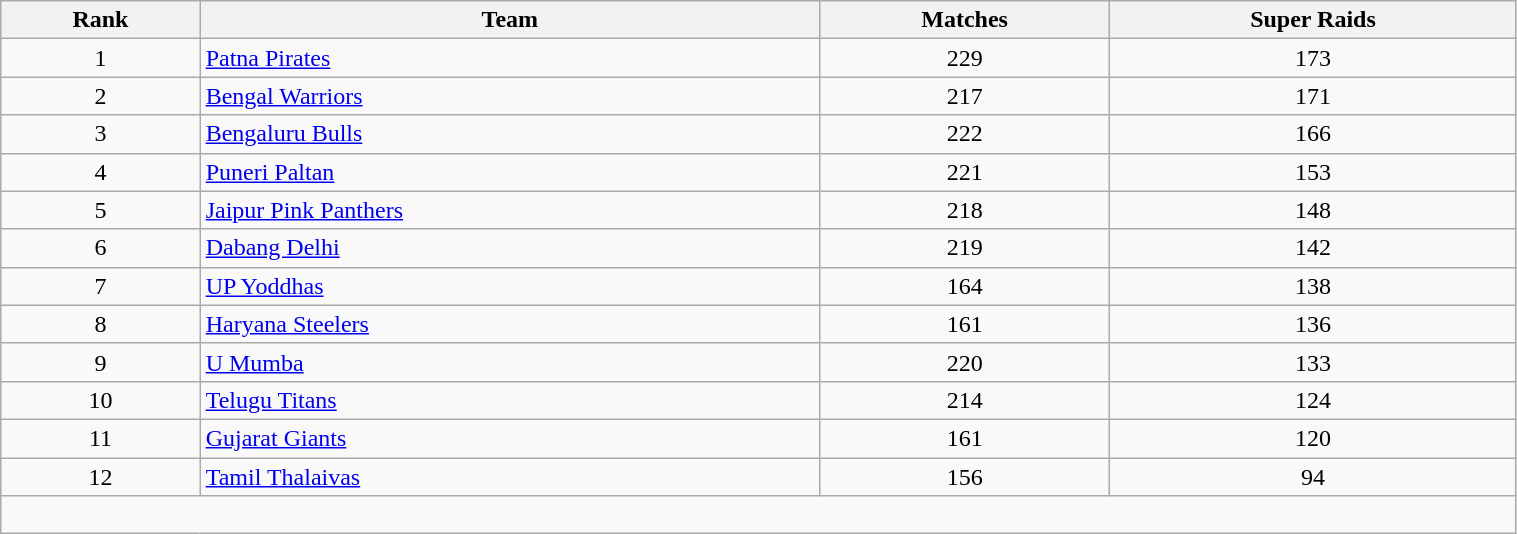<table class="wikitable" align="center" style="text-align: center; font-size: 100%; width:80%">
<tr>
<th>Rank</th>
<th>Team</th>
<th>Matches</th>
<th>Super Raids</th>
</tr>
<tr>
<td>1</td>
<td style="text-align:left"><a href='#'>Patna Pirates</a></td>
<td>229</td>
<td>173</td>
</tr>
<tr>
<td>2</td>
<td style="text-align:left"><a href='#'>Bengal Warriors</a></td>
<td>217</td>
<td>171</td>
</tr>
<tr>
<td>3</td>
<td style="text-align:left"><a href='#'>Bengaluru Bulls</a></td>
<td>222</td>
<td>166</td>
</tr>
<tr>
<td>4</td>
<td style="text-align:left"><a href='#'>Puneri Paltan</a></td>
<td>221</td>
<td>153</td>
</tr>
<tr>
<td>5</td>
<td style="text-align:left"><a href='#'>Jaipur Pink Panthers</a></td>
<td>218</td>
<td>148</td>
</tr>
<tr>
<td>6</td>
<td style="text-align:left"><a href='#'>Dabang Delhi</a></td>
<td>219</td>
<td>142</td>
</tr>
<tr>
<td>7</td>
<td style="text-align:left"><a href='#'>UP Yoddhas</a></td>
<td>164</td>
<td>138</td>
</tr>
<tr>
<td>8</td>
<td style="text-align:left"><a href='#'>Haryana Steelers</a></td>
<td>161</td>
<td>136</td>
</tr>
<tr>
<td>9</td>
<td style="text-align:left"><a href='#'>U Mumba</a></td>
<td>220</td>
<td>133</td>
</tr>
<tr>
<td>10</td>
<td style="text-align:left"><a href='#'>Telugu Titans</a></td>
<td>214</td>
<td>124</td>
</tr>
<tr>
<td>11</td>
<td style="text-align:left"><a href='#'>Gujarat Giants</a></td>
<td>161</td>
<td>120</td>
</tr>
<tr>
<td>12</td>
<td style="text-align:left"><a href='#'>Tamil Thalaivas</a></td>
<td>156</td>
<td>94</td>
</tr>
<tr>
<td colspan="6"><br></td>
</tr>
</table>
